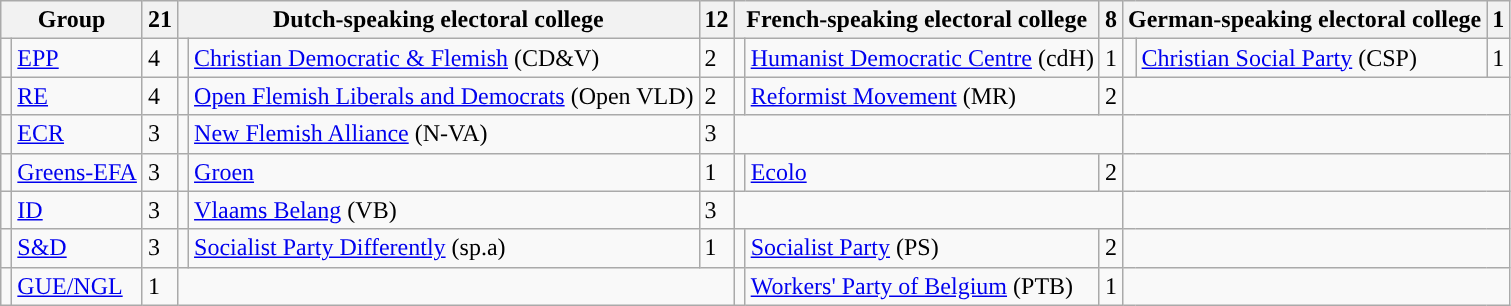<table class="wikitable" style="text-align:left;">
<tr>
<th colspan="2">Group</th>
<th>21</th>
<th colspan="2">Dutch-speaking electoral college</th>
<th>12</th>
<th colspan="2">French-speaking electoral college</th>
<th>8</th>
<th colspan="2">German-speaking electoral college</th>
<th>1</th>
</tr>
<tr>
<td style="background-color: "></td>
<td><a href='#'>EPP</a></td>
<td>4</td>
<td style="background-color: "></td>
<td><a href='#'>Christian Democratic & Flemish</a> (CD&V)</td>
<td>2</td>
<td style="background-color: "></td>
<td><a href='#'>Humanist Democratic Centre</a> (cdH)</td>
<td>1</td>
<td style="background-color: "></td>
<td><a href='#'>Christian Social Party</a> (CSP)</td>
<td>1</td>
</tr>
<tr>
<td style="background-color: "></td>
<td><a href='#'>RE</a></td>
<td>4</td>
<td style="background-color: "></td>
<td><a href='#'>Open Flemish Liberals and Democrats</a> (Open VLD)</td>
<td>2</td>
<td style="background-color: "></td>
<td><a href='#'>Reformist Movement</a> (MR)</td>
<td>2</td>
<td colspan="3"></td>
</tr>
<tr>
<td style="background-color: "></td>
<td><a href='#'>ECR</a></td>
<td>3</td>
<td style="background-color: "></td>
<td><a href='#'>New Flemish Alliance</a> (N-VA)</td>
<td>3</td>
<td colspan="3"></td>
<td colspan="3"></td>
</tr>
<tr>
<td style="background-color: "></td>
<td><a href='#'>Greens-EFA</a></td>
<td>3</td>
<td style="background-color: "></td>
<td><a href='#'>Groen</a></td>
<td>1</td>
<td style="background-color: "></td>
<td><a href='#'>Ecolo</a></td>
<td>2</td>
<td colspan="3"></td>
</tr>
<tr>
<td style="background-color: "></td>
<td><a href='#'>ID</a></td>
<td>3</td>
<td style="background-color: "></td>
<td><a href='#'>Vlaams Belang</a> (VB)</td>
<td>3</td>
<td colspan="3"></td>
<td colspan="3"></td>
</tr>
<tr>
<td style="background-color: "></td>
<td><a href='#'>S&D</a></td>
<td>3</td>
<td style="background-color: "></td>
<td><a href='#'>Socialist Party Differently</a> (sp.a)</td>
<td>1</td>
<td style="background-color: "></td>
<td><a href='#'>Socialist Party</a> (PS)</td>
<td>2</td>
<td colspan="3"></td>
</tr>
<tr>
<td style="background-color: "></td>
<td><a href='#'>GUE/NGL</a></td>
<td>1</td>
<td colspan="3"></td>
<td style="background-color: "></td>
<td><a href='#'>Workers' Party of Belgium</a> (PTB)</td>
<td>1</td>
<td colspan="3"></td>
</tr>
</table>
